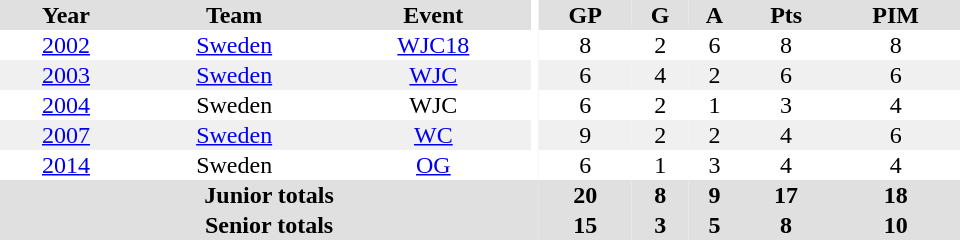<table border="0" cellpadding="1" cellspacing="0" ID="Table3" style="text-align:center; width:40em">
<tr bgcolor="#e0e0e0">
<th>Year</th>
<th>Team</th>
<th>Event</th>
<th rowspan="102" bgcolor="#ffffff"></th>
<th>GP</th>
<th>G</th>
<th>A</th>
<th>Pts</th>
<th>PIM</th>
</tr>
<tr>
<td><a href='#'>2002</a></td>
<td><a href='#'>Sweden</a></td>
<td><a href='#'>WJC18</a></td>
<td>8</td>
<td>2</td>
<td>6</td>
<td>8</td>
<td>8</td>
</tr>
<tr bgcolor="#f0f0f0">
<td><a href='#'>2003</a></td>
<td><a href='#'>Sweden</a></td>
<td><a href='#'>WJC</a></td>
<td>6</td>
<td>4</td>
<td>2</td>
<td>6</td>
<td>6</td>
</tr>
<tr>
<td><a href='#'>2004</a></td>
<td>Sweden</td>
<td>WJC</td>
<td>6</td>
<td>2</td>
<td>1</td>
<td>3</td>
<td>4</td>
</tr>
<tr bgcolor="#f0f0f0">
<td><a href='#'>2007</a></td>
<td><a href='#'>Sweden</a></td>
<td><a href='#'>WC</a></td>
<td>9</td>
<td>2</td>
<td>2</td>
<td>4</td>
<td>6</td>
</tr>
<tr>
<td><a href='#'>2014</a></td>
<td>Sweden</td>
<td><a href='#'>OG</a></td>
<td>6</td>
<td>1</td>
<td>3</td>
<td>4</td>
<td>4</td>
</tr>
<tr bgcolor="#e0e0e0">
<th colspan="4">Junior totals</th>
<th>20</th>
<th>8</th>
<th>9</th>
<th>17</th>
<th>18</th>
</tr>
<tr bgcolor="#e0e0e0">
<th colspan="4">Senior totals</th>
<th>15</th>
<th>3</th>
<th>5</th>
<th>8</th>
<th>10</th>
</tr>
</table>
